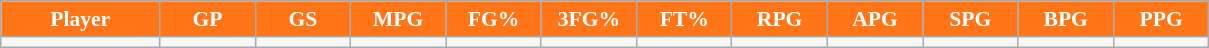<table class="wikitable sortable" style="font-size: 90%">
<tr>
<th style="background:#FF7518;color:white;" width="10%">Player</th>
<th style="background:#FF7518;color:white;" width="6%">GP</th>
<th style="background:#FF7518;color:white;" width="6%">GS</th>
<th style="background:#FF7518;color:white;" width="6%">MPG</th>
<th style="background:#FF7518;color:white;" width="6%">FG%</th>
<th style="background:#FF7518;color:white;" width="6%">3FG%</th>
<th style="background:#FF7518;color:white;" width="6%">FT%</th>
<th style="background:#FF7518;color:white;" width="6%">RPG</th>
<th style="background:#FF7518;color:white;" width="6%">APG</th>
<th style="background:#FF7518;color:white;" width="6%">SPG</th>
<th style="background:#FF7518;color:white;" width="6%">BPG</th>
<th style="background:#FF7518;color:white;" width="6%">PPG</th>
</tr>
<tr>
<td></td>
<td></td>
<td></td>
<td></td>
<td></td>
<td></td>
<td></td>
<td></td>
<td></td>
<td></td>
<td></td>
<td></td>
</tr>
</table>
